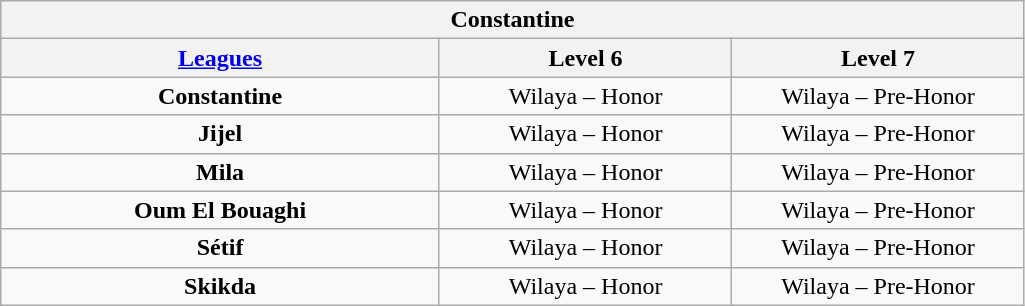<table class="wikitable" style="text-align: center;">
<tr>
<th colspan=3>Constantine</th>
</tr>
<tr>
<th width="30%"><a href='#'>Leagues</a></th>
<th width="20%">Level 6</th>
<th width="20%">Level 7</th>
</tr>
<tr>
<td><strong>Constantine</strong></td>
<td>Wilaya – Honor</td>
<td>Wilaya – Pre-Honor</td>
</tr>
<tr>
<td><strong>Jijel</strong></td>
<td>Wilaya – Honor</td>
<td>Wilaya – Pre-Honor</td>
</tr>
<tr>
<td><strong>Mila</strong></td>
<td>Wilaya – Honor</td>
<td>Wilaya – Pre-Honor</td>
</tr>
<tr>
<td><strong>Oum El Bouaghi</strong></td>
<td>Wilaya – Honor</td>
<td>Wilaya – Pre-Honor</td>
</tr>
<tr>
<td><strong>Sétif</strong></td>
<td>Wilaya – Honor</td>
<td>Wilaya – Pre-Honor</td>
</tr>
<tr>
<td><strong>Skikda</strong></td>
<td>Wilaya – Honor</td>
<td>Wilaya – Pre-Honor</td>
</tr>
</table>
